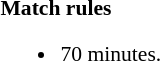<table width=100% style="font-size: 90%">
<tr>
<td width=50% valign=top><br><strong>Match rules</strong><ul><li>70 minutes.</li></ul></td>
</tr>
</table>
